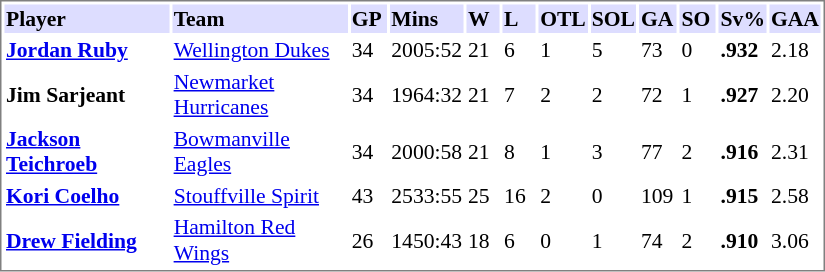<table cellpadding="0">
<tr style="text-align:left; vertical-align:top;">
<td></td>
<td><br><table cellpadding="1"  style="width:550px; font-size:90%; border:1px solid gray;">
<tr>
<th style="background:#ddf; width:27.5%;">Player</th>
<th style="background:#ddf; width:27.5%;">Team</th>
<th style="background:#ddf; width:5%;">GP</th>
<th style="background:#ddf; width:5%;">Mins</th>
<th style="background:#ddf; width:5%;">W</th>
<th style="background:#ddf; width:5%;">L</th>
<th style="background:#ddf; width:5%;">OTL</th>
<th style="background:#ddf; width:5%;">SOL</th>
<th style="background:#ddf; width:5%;">GA</th>
<th style="background:#ddf; width:5%;">SO</th>
<th style="background:#ddf; width:5%;">Sv%</th>
<th style="background:#ddf; width:5%;">GAA</th>
</tr>
<tr>
<td><strong><a href='#'>Jordan Ruby</a></strong></td>
<td><a href='#'>Wellington Dukes</a></td>
<td>34</td>
<td>2005:52</td>
<td>21</td>
<td>6</td>
<td>1</td>
<td>5</td>
<td>73</td>
<td>0</td>
<td><strong>.932</strong></td>
<td>2.18</td>
</tr>
<tr>
<td><strong>Jim Sarjeant</strong></td>
<td><a href='#'>Newmarket Hurricanes</a></td>
<td>34</td>
<td>1964:32</td>
<td>21</td>
<td>7</td>
<td>2</td>
<td>2</td>
<td>72</td>
<td>1</td>
<td><strong>.927</strong></td>
<td>2.20</td>
</tr>
<tr>
<td><strong><a href='#'>Jackson Teichroeb</a></strong></td>
<td><a href='#'>Bowmanville Eagles</a></td>
<td>34</td>
<td>2000:58</td>
<td>21</td>
<td>8</td>
<td>1</td>
<td>3</td>
<td>77</td>
<td>2</td>
<td><strong>.916</strong></td>
<td>2.31</td>
</tr>
<tr>
<td><strong><a href='#'>Kori Coelho</a></strong></td>
<td><a href='#'>Stouffville Spirit</a></td>
<td>43</td>
<td>2533:55</td>
<td>25</td>
<td>16</td>
<td>2</td>
<td>0</td>
<td>109</td>
<td>1</td>
<td><strong>.915</strong></td>
<td>2.58</td>
</tr>
<tr>
<td><strong><a href='#'>Drew Fielding</a></strong></td>
<td><a href='#'>Hamilton Red Wings</a></td>
<td>26</td>
<td>1450:43</td>
<td>18</td>
<td>6</td>
<td>0</td>
<td>1</td>
<td>74</td>
<td>2</td>
<td><strong>.910</strong></td>
<td>3.06</td>
</tr>
</table>
</td>
</tr>
</table>
